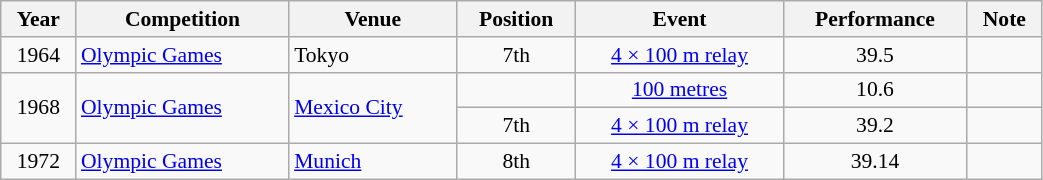<table class="wikitable" width=55% style="font-size:90%; text-align:center;">
<tr>
<th>Year</th>
<th>Competition</th>
<th>Venue</th>
<th>Position</th>
<th>Event</th>
<th>Performance</th>
<th>Note</th>
</tr>
<tr>
<td rowspan=1>1964</td>
<td rowspan=1 align=left><a href='#'>Olympic Games</a></td>
<td rowspan=1 align=left>Tokyo</td>
<td>7th</td>
<td><a href='#'>4 × 100 m relay</a></td>
<td>39.5</td>
<td></td>
</tr>
<tr>
<td rowspan=2>1968</td>
<td rowspan=2 align=left><a href='#'>Olympic Games</a></td>
<td rowspan=2 align=left> <a href='#'>Mexico City</a></td>
<td></td>
<td><a href='#'>100 metres</a></td>
<td>10.6</td>
<td></td>
</tr>
<tr>
<td>7th</td>
<td><a href='#'>4 × 100 m relay</a></td>
<td>39.2</td>
<td></td>
</tr>
<tr>
<td rowspan=1>1972</td>
<td rowspan=1 align=left><a href='#'>Olympic Games</a></td>
<td rowspan=1 align=left> <a href='#'>Munich</a></td>
<td>8th</td>
<td><a href='#'>4 × 100 m relay</a></td>
<td>39.14</td>
<td></td>
</tr>
</table>
